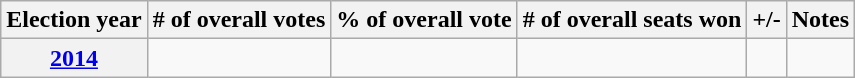<table class=wikitable>
<tr>
<th>Election year</th>
<th># of overall votes</th>
<th>% of overall vote</th>
<th># of overall seats won</th>
<th>+/-</th>
<th>Notes</th>
</tr>
<tr>
<th><a href='#'>2014</a></th>
<td></td>
<td></td>
<td></td>
<td></td>
<td></td>
</tr>
</table>
